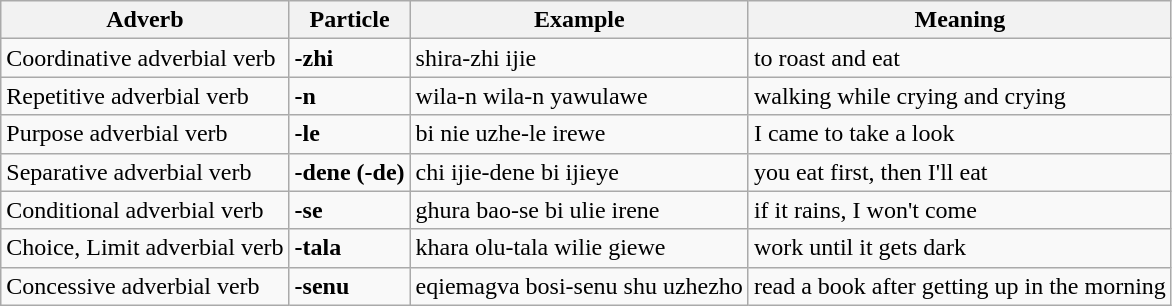<table class="wikitable">
<tr>
<th>Adverb</th>
<th>Particle</th>
<th>Example</th>
<th>Meaning</th>
</tr>
<tr>
<td>Coordinative adverbial verb</td>
<td><strong>-zhi</strong></td>
<td>shira-zhi ijie</td>
<td>to roast and eat</td>
</tr>
<tr>
<td>Repetitive adverbial verb</td>
<td><strong>-n</strong></td>
<td>wila-n wila-n yawulawe</td>
<td>walking while crying and crying</td>
</tr>
<tr>
<td>Purpose adverbial verb</td>
<td><strong>-le</strong></td>
<td>bi nie uzhe-le irewe</td>
<td>I came to take a look</td>
</tr>
<tr>
<td>Separative adverbial verb</td>
<td><strong>-dene (-de)</strong></td>
<td>chi ijie-dene bi ijieye</td>
<td>you eat first, then I'll eat</td>
</tr>
<tr>
<td>Conditional adverbial verb</td>
<td><strong>-se</strong></td>
<td>ghura bao-se bi ulie irene</td>
<td>if it rains, I won't come</td>
</tr>
<tr>
<td>Choice, Limit adverbial verb</td>
<td><strong>-tala</strong></td>
<td>khara olu-tala wilie giewe</td>
<td>work until it gets dark</td>
</tr>
<tr>
<td>Concessive adverbial verb</td>
<td><strong>-senu</strong></td>
<td>eqiemagva bosi-senu shu uzhezho</td>
<td>read a book after getting up in the morning</td>
</tr>
</table>
